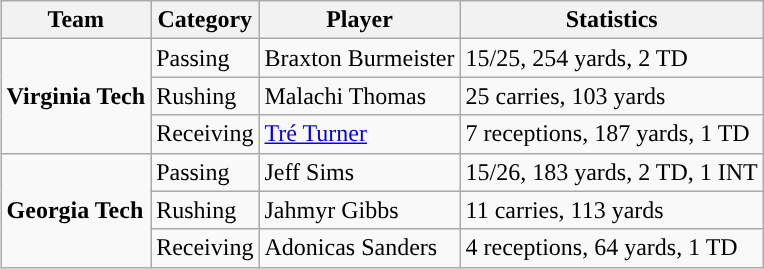<table class="wikitable" style="float: right;">
<tr>
<th>Team</th>
<th>Category</th>
<th>Player</th>
<th>Statistics</th>
</tr>
<tr>
<td rowspan=3><strong>Virginia Tech</strong></td>
<td>Passing</td>
<td>Braxton Burmeister</td>
<td>15/25, 254 yards, 2 TD</td>
</tr>
<tr>
<td>Rushing</td>
<td>Malachi Thomas</td>
<td>25 carries, 103 yards</td>
</tr>
<tr>
<td>Receiving</td>
<td><a href='#'>Tré Turner</a></td>
<td>7 receptions, 187 yards, 1 TD</td>
</tr>
<tr>
<td rowspan=3><strong>Georgia Tech</strong></td>
<td>Passing</td>
<td>Jeff Sims</td>
<td>15/26, 183 yards, 2 TD, 1 INT</td>
</tr>
<tr>
<td>Rushing</td>
<td>Jahmyr Gibbs</td>
<td>11 carries, 113 yards</td>
</tr>
<tr>
<td>Receiving</td>
<td>Adonicas Sanders</td>
<td>4 receptions, 64 yards, 1 TD</td>
</tr>
</table>
